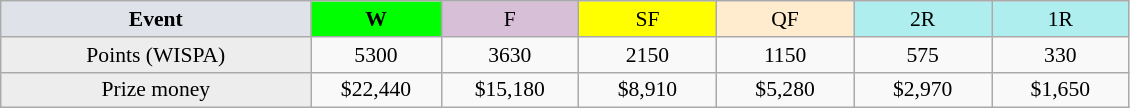<table class=wikitable style=font-size:90%;text-align:center>
<tr>
<td width=200 colspan=1 bgcolor=#dfe2e9><strong>Event</strong></td>
<td width=80 bgcolor=lime><strong>W</strong></td>
<td width=85 bgcolor=#D8BFD8>F</td>
<td width=85 bgcolor=#FFFF00>SF</td>
<td width=85 bgcolor=#ffebcd>QF</td>
<td width=85 bgcolor=#afeeee>2R</td>
<td width=85 bgcolor=#afeeee>1R</td>
</tr>
<tr>
<td bgcolor=#EDEDED>Points (WISPA)</td>
<td>5300</td>
<td>3630</td>
<td>2150</td>
<td>1150</td>
<td>575</td>
<td>330</td>
</tr>
<tr>
<td bgcolor=#EDEDED>Prize money</td>
<td>$22,440</td>
<td>$15,180</td>
<td>$8,910</td>
<td>$5,280</td>
<td>$2,970</td>
<td>$1,650</td>
</tr>
</table>
